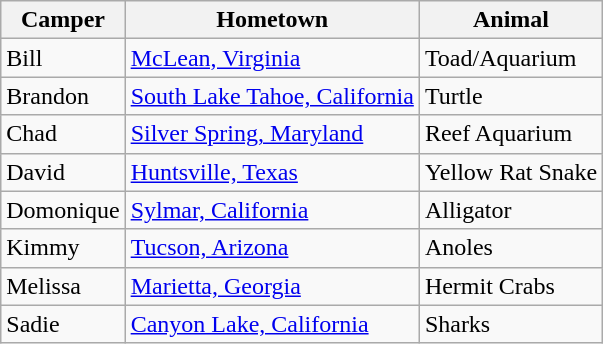<table class="wikitable">
<tr>
<th>Camper</th>
<th>Hometown</th>
<th>Animal</th>
</tr>
<tr>
<td>Bill</td>
<td><a href='#'>McLean, Virginia</a></td>
<td>Toad/Aquarium</td>
</tr>
<tr>
<td>Brandon</td>
<td><a href='#'>South Lake Tahoe, California</a></td>
<td>Turtle</td>
</tr>
<tr>
<td>Chad</td>
<td><a href='#'>Silver Spring, Maryland</a></td>
<td>Reef Aquarium</td>
</tr>
<tr>
<td>David</td>
<td><a href='#'>Huntsville, Texas</a></td>
<td>Yellow Rat Snake</td>
</tr>
<tr>
<td>Domonique</td>
<td><a href='#'>Sylmar, California</a></td>
<td>Alligator</td>
</tr>
<tr>
<td>Kimmy</td>
<td><a href='#'>Tucson, Arizona</a></td>
<td>Anoles</td>
</tr>
<tr>
<td>Melissa</td>
<td><a href='#'>Marietta, Georgia</a></td>
<td>Hermit Crabs</td>
</tr>
<tr>
<td>Sadie</td>
<td><a href='#'>Canyon Lake, California</a></td>
<td>Sharks</td>
</tr>
</table>
